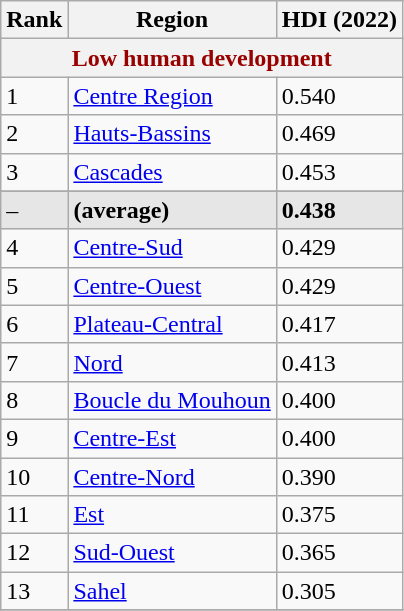<table class="wikitable sortable">
<tr>
<th class="sort">Rank</th>
<th class="sort">Region</th>
<th class="sort">HDI (2022)</th>
</tr>
<tr>
<th colspan="4" style="color:#900;">Low human development</th>
</tr>
<tr>
<td>1</td>
<td style="text-align:left"><a href='#'>Centre Region</a></td>
<td>0.540</td>
</tr>
<tr>
<td>2</td>
<td style="text-align:left"><a href='#'>Hauts-Bassins</a></td>
<td>0.469</td>
</tr>
<tr>
<td>3</td>
<td style="text-align:left"><a href='#'>Cascades</a></td>
<td>0.453</td>
</tr>
<tr>
</tr>
<tr style="background:#e6e6e6">
<td>–</td>
<td style="text-align:left"><strong></strong> <strong>(average)</strong></td>
<td><strong>0.438</strong></td>
</tr>
<tr>
<td>4</td>
<td style="text-align:left"><a href='#'>Centre-Sud</a></td>
<td>0.429</td>
</tr>
<tr>
<td>5</td>
<td style="text-align:left"><a href='#'>Centre-Ouest</a></td>
<td>0.429</td>
</tr>
<tr>
<td>6</td>
<td style="text-align:left"><a href='#'>Plateau-Central</a></td>
<td>0.417</td>
</tr>
<tr>
<td>7</td>
<td style="text-align:left"><a href='#'>Nord</a></td>
<td>0.413</td>
</tr>
<tr>
<td>8</td>
<td style="text-align:left"><a href='#'>Boucle du Mouhoun</a></td>
<td>0.400</td>
</tr>
<tr>
<td>9</td>
<td style="text-align:left"><a href='#'>Centre-Est</a></td>
<td>0.400</td>
</tr>
<tr>
<td>10</td>
<td style="text-align:left"><a href='#'>Centre-Nord</a></td>
<td>0.390</td>
</tr>
<tr>
<td>11</td>
<td style="text-align:left"><a href='#'>Est</a></td>
<td>0.375</td>
</tr>
<tr>
<td>12</td>
<td style="text-align:left"><a href='#'>Sud-Ouest</a></td>
<td>0.365</td>
</tr>
<tr>
<td>13</td>
<td style="text-align:left"><a href='#'>Sahel</a></td>
<td>0.305</td>
</tr>
<tr>
</tr>
</table>
